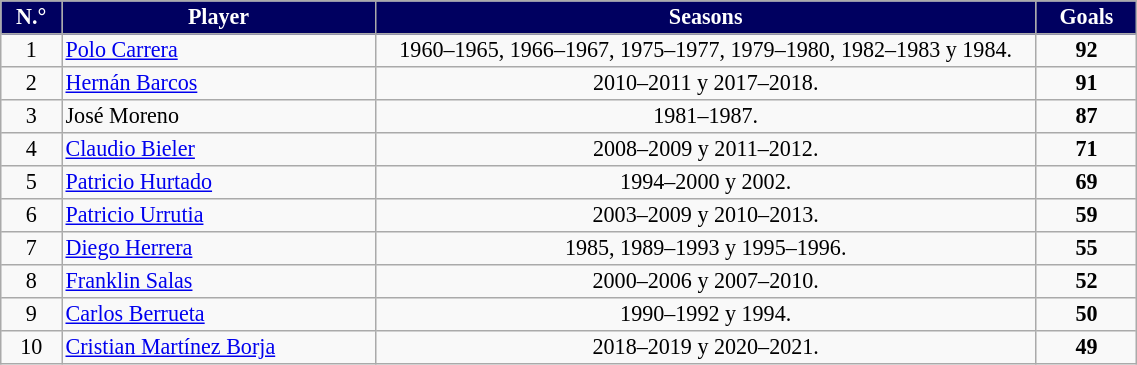<table width="60%" border="1" cellpadding="2" cellspacing="1" style="background: #f9f9f9; border: 1px #aaa solid; border-collapse: collapse; font-size: 92%; text-align: center;">
<tr style="color:white;" bgcolor=#000060>
<th width="5.37%"><strong>N.°</strong></th>
<th width="27.6%"><strong>Player</strong></th>
<th width="58.16%"><strong>Seasons</strong></th>
<th width="8.87%"><strong>Goals</strong></th>
</tr>
<tr>
<td>1</td>
<td align="left"> <a href='#'>Polo Carrera</a></td>
<td>1960–1965, 1966–1967, 1975–1977, 1979–1980, 1982–1983 y 1984.</td>
<td><strong>92</strong></td>
</tr>
<tr>
<td>2</td>
<td align="left"> <a href='#'>Hernán Barcos</a></td>
<td>2010–2011 y 2017–2018.</td>
<td><strong>91</strong></td>
</tr>
<tr>
<td>3</td>
<td align="left"> José Moreno</td>
<td>1981–1987.</td>
<td><strong>87</strong></td>
</tr>
<tr>
<td>4</td>
<td align="left"> <a href='#'>Claudio Bieler</a></td>
<td>2008–2009 y 2011–2012.</td>
<td><strong>71</strong></td>
</tr>
<tr>
<td>5</td>
<td align="left"> <a href='#'>Patricio Hurtado</a></td>
<td>1994–2000 y 2002.</td>
<td><strong>69</strong></td>
</tr>
<tr>
<td>6</td>
<td align="left"> <a href='#'>Patricio Urrutia</a></td>
<td>2003–2009 y 2010–2013.</td>
<td><strong>59</strong></td>
</tr>
<tr>
<td>7</td>
<td align="left"> <a href='#'>Diego Herrera</a></td>
<td>1985, 1989–1993 y 1995–1996.</td>
<td><strong>55</strong></td>
</tr>
<tr>
<td>8</td>
<td align="left"> <a href='#'>Franklin Salas</a></td>
<td>2000–2006 y 2007–2010.</td>
<td><strong>52</strong></td>
</tr>
<tr>
<td>9</td>
<td align="left"> <a href='#'>Carlos Berrueta</a></td>
<td>1990–1992 y 1994.</td>
<td><strong>50</strong></td>
</tr>
<tr>
<td>10</td>
<td align="left"> <a href='#'>Cristian Martínez Borja</a></td>
<td>2018–2019 y 2020–2021.</td>
<td><strong>49</strong></td>
</tr>
</table>
